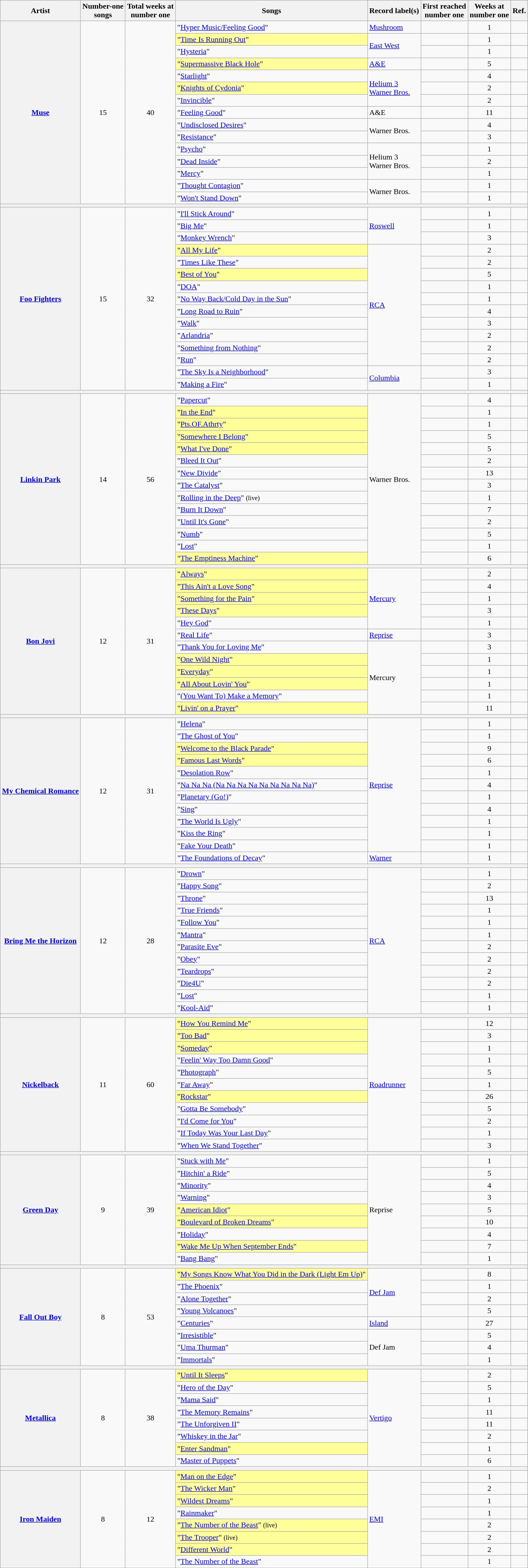<table class="wikitable plainrowheaders">
<tr>
<th scope="col">Artist</th>
<th scope="col">Number-one<br>songs</th>
<th scope="col">Total weeks at<br>number one</th>
<th scope="col">Songs</th>
<th scope="col">Record label(s)</th>
<th scope="col">First reached<br>number one</th>
<th scope="col">Weeks at<br>number one</th>
<th scope="col">Ref.</th>
</tr>
<tr>
<th scope="row" rowspan="15"><a href='#'>Muse</a></th>
<td rowspan="15" align="center">15</td>
<td rowspan="15" align="center">40</td>
<td>"<a href='#'>Hyper Music/Feeling Good</a>"</td>
<td><a href='#'>Mushroom</a></td>
<td></td>
<td align="center">1</td>
<td align="center"></td>
</tr>
<tr>
<td bgcolor="#FFFF99">"<a href='#'>Time Is Running Out</a>" </td>
<td rowspan="2"><a href='#'>East West</a></td>
<td></td>
<td align="center">1</td>
<td align="center"></td>
</tr>
<tr>
<td>"<a href='#'>Hysteria</a>"</td>
<td></td>
<td align="center">1</td>
<td align="center"></td>
</tr>
<tr>
<td bgcolor="#FFFF99">"<a href='#'>Supermassive Black Hole</a>" </td>
<td><a href='#'>A&E</a></td>
<td></td>
<td align="center">5</td>
<td align="center"></td>
</tr>
<tr>
<td>"<a href='#'>Starlight</a>"</td>
<td rowspan="3"><a href='#'>Helium 3</a><br><a href='#'>Warner Bros.</a></td>
<td></td>
<td align="center">4</td>
<td align="center"></td>
</tr>
<tr>
<td bgcolor="#FFFF99">"<a href='#'>Knights of Cydonia</a>" </td>
<td></td>
<td align="center">2</td>
<td align="center"></td>
</tr>
<tr>
<td>"<a href='#'>Invincible</a>"</td>
<td></td>
<td align="center">2</td>
<td align="center"></td>
</tr>
<tr>
<td>"<a href='#'>Feeling Good</a>"</td>
<td>A&E</td>
<td></td>
<td align="center">11</td>
<td align="center"></td>
</tr>
<tr>
<td>"<a href='#'>Undisclosed Desires</a>"</td>
<td rowspan="2">Warner Bros.</td>
<td></td>
<td align="center">4</td>
<td align="center"></td>
</tr>
<tr>
<td>"<a href='#'>Resistance</a>"</td>
<td></td>
<td align="center">3</td>
<td align="center"></td>
</tr>
<tr>
<td>"<a href='#'>Psycho</a>"</td>
<td rowspan="3">Helium 3<br>Warner Bros.</td>
<td></td>
<td align="center">1</td>
<td align="center"></td>
</tr>
<tr>
<td>"<a href='#'>Dead Inside</a>"</td>
<td></td>
<td align="center">2</td>
<td align="center"></td>
</tr>
<tr>
<td>"<a href='#'>Mercy</a>"</td>
<td></td>
<td align="center">1</td>
<td align="center"></td>
</tr>
<tr>
<td>"<a href='#'>Thought Contagion</a>"</td>
<td rowspan="2">Warner Bros.</td>
<td></td>
<td align="center">1</td>
<td align="center"></td>
</tr>
<tr>
<td>"<a href='#'>Won't Stand Down</a>"</td>
<td></td>
<td align="center">1</td>
<td align="center"></td>
</tr>
<tr>
<th scope="row" colspan="9"></th>
</tr>
<tr>
<th scope="row" rowspan="15"><a href='#'>Foo Fighters</a></th>
<td rowspan="15" align="center">15</td>
<td rowspan="15" align="center">32</td>
<td>"<a href='#'>I'll Stick Around</a>"</td>
<td rowspan="3"><a href='#'>Roswell</a></td>
<td></td>
<td align="center">1</td>
<td align="center"></td>
</tr>
<tr>
<td>"<a href='#'>Big Me</a>"</td>
<td></td>
<td align="center">1</td>
<td align="center"></td>
</tr>
<tr>
<td>"<a href='#'>Monkey Wrench</a>"</td>
<td></td>
<td align="center">3</td>
<td align="center"></td>
</tr>
<tr>
<td bgcolor="#FFFF99">"<a href='#'>All My Life</a>" </td>
<td rowspan="10"><a href='#'>RCA</a></td>
<td></td>
<td align="center">2</td>
<td align="center"></td>
</tr>
<tr>
<td>"<a href='#'>Times Like These</a>"</td>
<td></td>
<td align="center">2</td>
<td align="center"></td>
</tr>
<tr>
<td bgcolor="#FFFF99">"<a href='#'>Best of You</a>" </td>
<td></td>
<td align="center">5</td>
<td align="center"></td>
</tr>
<tr>
<td>"<a href='#'>DOA</a>"</td>
<td></td>
<td align="center">1</td>
<td align="center"></td>
</tr>
<tr>
<td>"<a href='#'>No Way Back/Cold Day in the Sun</a>"</td>
<td></td>
<td align="center">1</td>
<td align="center"></td>
</tr>
<tr>
<td>"<a href='#'>Long Road to Ruin</a>"</td>
<td></td>
<td align="center">4</td>
<td align="center"></td>
</tr>
<tr>
<td>"<a href='#'>Walk</a>"</td>
<td></td>
<td align="center">3</td>
<td align="center"></td>
</tr>
<tr>
<td>"<a href='#'>Arlandria</a>"</td>
<td></td>
<td align="center">2</td>
<td align="center"></td>
</tr>
<tr>
<td>"<a href='#'>Something from Nothing</a>"</td>
<td></td>
<td align="center">2</td>
<td align="center"></td>
</tr>
<tr>
<td>"<a href='#'>Run</a>"</td>
<td></td>
<td align="center">2</td>
<td align="center"></td>
</tr>
<tr>
<td>"<a href='#'>The Sky Is a Neighborhood</a>"</td>
<td rowspan="2"><a href='#'>Columbia</a></td>
<td></td>
<td align="center">3</td>
<td align="center"></td>
</tr>
<tr>
<td>"<a href='#'>Making a Fire</a>"</td>
<td></td>
<td align="center">1</td>
<td align="center"></td>
</tr>
<tr>
<th scope="row" colspan="9"></th>
</tr>
<tr>
<th scope="row" rowspan="14"><a href='#'>Linkin Park</a></th>
<td rowspan="14" align="center">14</td>
<td rowspan="14" align="center">56</td>
<td>"<a href='#'>Papercut</a>"</td>
<td rowspan="14">Warner Bros.</td>
<td></td>
<td align="center">4</td>
<td align="center"></td>
</tr>
<tr>
<td bgcolor="#FFFF99">"<a href='#'>In the End</a>" </td>
<td></td>
<td align="center">1</td>
<td align="center"></td>
</tr>
<tr>
<td bgcolor="#FFFF99">"<a href='#'>Pts.OF.Athrty</a>" </td>
<td></td>
<td align="center">1</td>
<td align="center"></td>
</tr>
<tr>
<td bgcolor="#FFFF99">"<a href='#'>Somewhere I Belong</a>" </td>
<td></td>
<td align="center">5</td>
<td align="center"></td>
</tr>
<tr>
<td bgcolor="#FFFF99">"<a href='#'>What I've Done</a>" </td>
<td></td>
<td align="center">5</td>
<td align="center"></td>
</tr>
<tr>
<td>"<a href='#'>Bleed It Out</a>"</td>
<td></td>
<td align="center">2</td>
<td align="center"></td>
</tr>
<tr>
<td>"<a href='#'>New Divide</a>"</td>
<td></td>
<td align="center">13</td>
<td align="center"></td>
</tr>
<tr>
<td>"<a href='#'>The Catalyst</a>"</td>
<td></td>
<td align="center">3</td>
<td align="center"></td>
</tr>
<tr>
<td>"<a href='#'>Rolling in the Deep</a>" <small>(live)</small></td>
<td></td>
<td align="center">1</td>
<td align="center"></td>
</tr>
<tr>
<td>"<a href='#'>Burn It Down</a>"</td>
<td></td>
<td align="center">7</td>
<td align="center"></td>
</tr>
<tr>
<td>"<a href='#'>Until It's Gone</a>"</td>
<td></td>
<td align="center">2</td>
<td align="center"></td>
</tr>
<tr>
<td>"<a href='#'>Numb</a>"</td>
<td></td>
<td align="center">5</td>
<td align="center"></td>
</tr>
<tr>
<td>"<a href='#'>Lost</a>"</td>
<td></td>
<td align="center">1</td>
<td align="center"></td>
</tr>
<tr>
<td bgcolor="#FFFF99">"<a href='#'>The Emptiness Machine</a>" </td>
<td></td>
<td align="center">6</td>
<td align="center"></td>
</tr>
<tr>
<th scope="row" colspan="9"></th>
</tr>
<tr>
<th scope="row" rowspan="12"><a href='#'>Bon Jovi</a></th>
<td rowspan="12" align="center">12</td>
<td rowspan="12" align="center">31</td>
<td bgcolor="#FFFF99">"<a href='#'>Always</a>" </td>
<td rowspan="5"><a href='#'>Mercury</a></td>
<td></td>
<td align="center">2</td>
<td align="center"></td>
</tr>
<tr>
<td bgcolor="#FFFF99">"<a href='#'>This Ain't a Love Song</a>" </td>
<td></td>
<td align="center">4</td>
<td align="center"></td>
</tr>
<tr>
<td bgcolor="#FFFF99">"<a href='#'>Something for the Pain</a>" </td>
<td></td>
<td align="center">1</td>
<td align="center"></td>
</tr>
<tr>
<td bgcolor="#FFFF99">"<a href='#'>These Days</a>" </td>
<td></td>
<td align="center">3</td>
<td align="center"></td>
</tr>
<tr>
<td>"<a href='#'>Hey God</a>"</td>
<td></td>
<td align="center">1</td>
<td align="center"></td>
</tr>
<tr>
<td>"<a href='#'>Real Life</a>"</td>
<td><a href='#'>Reprise</a></td>
<td></td>
<td align="center">3</td>
<td align="center"></td>
</tr>
<tr>
<td>"<a href='#'>Thank You for Loving Me</a>"</td>
<td rowspan="6">Mercury</td>
<td></td>
<td align="center">3</td>
<td align="center"></td>
</tr>
<tr>
<td bgcolor="#FFFF99">"<a href='#'>One Wild Night</a>" </td>
<td></td>
<td align="center">1</td>
<td align="center"></td>
</tr>
<tr>
<td bgcolor="#FFFF99">"<a href='#'>Everyday</a>" </td>
<td></td>
<td align="center">1</td>
<td align="center"></td>
</tr>
<tr>
<td bgcolor="#FFFF99">"<a href='#'>All About Lovin' You</a>" </td>
<td></td>
<td align="center">1</td>
<td align="center"></td>
</tr>
<tr>
<td>"<a href='#'>(You Want To) Make a Memory</a>"</td>
<td></td>
<td align="center">1</td>
<td align="center"></td>
</tr>
<tr>
<td bgcolor="#FFFF99">"<a href='#'>Livin' on a Prayer</a>" </td>
<td></td>
<td align="center">11</td>
<td align="center"></td>
</tr>
<tr>
<th scope="row" colspan="9"></th>
</tr>
<tr>
<th scope="row" rowspan="12"><a href='#'>My Chemical Romance</a></th>
<td rowspan="12" align="center">12</td>
<td rowspan="12" align="center">31</td>
<td>"<a href='#'>Helena</a>"</td>
<td rowspan="11"><a href='#'>Reprise</a></td>
<td></td>
<td align=center>1</td>
<td align="center"></td>
</tr>
<tr>
<td>"<a href='#'>The Ghost of You</a>"</td>
<td></td>
<td align="center">1</td>
<td align="center"></td>
</tr>
<tr>
<td bgcolor="#FFFF99">"<a href='#'>Welcome to the Black Parade</a>" </td>
<td></td>
<td align="center">9</td>
<td align="center"></td>
</tr>
<tr>
<td bgcolor="#FFFF99">"<a href='#'>Famous Last Words</a>" </td>
<td></td>
<td align="center">6</td>
<td align="center"></td>
</tr>
<tr>
<td>"<a href='#'>Desolation Row</a>"</td>
<td></td>
<td align="center">1</td>
<td align="center"></td>
</tr>
<tr>
<td>"<a href='#'>Na Na Na (Na Na Na Na Na Na Na Na Na)</a>"</td>
<td></td>
<td align="center">4</td>
<td align="center"></td>
</tr>
<tr>
<td>"<a href='#'>Planetary (Go!)</a>"</td>
<td></td>
<td align="center">1</td>
<td align="center"></td>
</tr>
<tr>
<td>"<a href='#'>Sing</a>"</td>
<td></td>
<td align="center">4</td>
<td align="center"></td>
</tr>
<tr>
<td>"<a href='#'>The World Is Ugly</a>"</td>
<td></td>
<td align="center">1</td>
<td align="center"></td>
</tr>
<tr>
<td>"<a href='#'>Kiss the Ring</a>"</td>
<td></td>
<td align="center">1</td>
<td align="center"></td>
</tr>
<tr>
<td>"<a href='#'>Fake Your Death</a>"</td>
<td></td>
<td align="center">1</td>
<td align="center"></td>
</tr>
<tr>
<td>"<a href='#'>The Foundations of Decay</a>"</td>
<td><a href='#'>Warner</a></td>
<td></td>
<td align="center">1</td>
<td align="center"></td>
</tr>
<tr>
<th scope="row" colspan="9"></th>
</tr>
<tr>
<th scope="row" rowspan="12"><a href='#'>Bring Me the Horizon</a></th>
<td rowspan="12" align="center">12</td>
<td rowspan="12" align="center">28</td>
<td>"<a href='#'>Drown</a>"</td>
<td rowspan="12"><a href='#'>RCA</a></td>
<td></td>
<td align="center">1</td>
<td align="center"></td>
</tr>
<tr>
<td>"<a href='#'>Happy Song</a>"</td>
<td></td>
<td align="center">2</td>
<td align="center"></td>
</tr>
<tr>
<td>"<a href='#'>Throne</a>"</td>
<td></td>
<td align="center">13</td>
<td align="center"></td>
</tr>
<tr>
<td>"<a href='#'>True Friends</a>"</td>
<td></td>
<td align="center">1</td>
<td align="center"></td>
</tr>
<tr>
<td>"<a href='#'>Follow You</a>"</td>
<td></td>
<td align="center">1</td>
<td align="center"></td>
</tr>
<tr>
<td>"<a href='#'>Mantra</a>"</td>
<td></td>
<td align="center">1</td>
<td align="center"></td>
</tr>
<tr>
<td>"<a href='#'>Parasite Eve</a>"</td>
<td></td>
<td align="center">2</td>
<td align="center"></td>
</tr>
<tr>
<td>"<a href='#'>Obey</a>"</td>
<td></td>
<td align="center">2</td>
<td align="center"></td>
</tr>
<tr>
<td>"<a href='#'>Teardrops</a>"</td>
<td></td>
<td align=center>2</td>
<td align="center"></td>
</tr>
<tr>
<td>"<a href='#'>Die4U</a>"</td>
<td></td>
<td align=center>2</td>
<td align="center"></td>
</tr>
<tr>
<td>"<a href='#'>Lost</a>"</td>
<td></td>
<td align=center>1</td>
<td align="center"></td>
</tr>
<tr>
<td>"<a href='#'>Kool-Aid</a>"</td>
<td></td>
<td align=center>1</td>
<td align="center"></td>
</tr>
<tr>
<th scope="row" colspan="9"></th>
</tr>
<tr>
<th scope="row" rowspan="11"><a href='#'>Nickelback</a></th>
<td rowspan="11" align="center">11</td>
<td rowspan="11" align="center">60</td>
<td bgcolor="#FFFF99">"<a href='#'>How You Remind Me</a>" </td>
<td rowspan="11"><a href='#'>Roadrunner</a></td>
<td></td>
<td align="center">12</td>
<td align="center"></td>
</tr>
<tr>
<td bgcolor="#FFFF99">"<a href='#'>Too Bad</a>" </td>
<td></td>
<td align="center">3</td>
<td align="center"></td>
</tr>
<tr>
<td bgcolor="#FFFF99">"<a href='#'>Someday</a>" </td>
<td></td>
<td align="center">1</td>
<td align="center"></td>
</tr>
<tr>
<td>"<a href='#'>Feelin' Way Too Damn Good</a>"</td>
<td></td>
<td align="center">1</td>
<td align="center"></td>
</tr>
<tr>
<td>"<a href='#'>Photograph</a>"</td>
<td></td>
<td align="center">5</td>
<td align="center"></td>
</tr>
<tr>
<td>"<a href='#'>Far Away</a>"</td>
<td></td>
<td align="center">1</td>
<td align="center"></td>
</tr>
<tr>
<td bgcolor="#FFFF99">"<a href='#'>Rockstar</a>" </td>
<td></td>
<td align="center">26</td>
<td align="center"></td>
</tr>
<tr>
<td>"<a href='#'>Gotta Be Somebody</a>"</td>
<td></td>
<td align="center">5</td>
<td align="center"></td>
</tr>
<tr>
<td>"<a href='#'>I'd Come for You</a>"</td>
<td></td>
<td align="center">2</td>
<td align="center"></td>
</tr>
<tr>
<td>"<a href='#'>If Today Was Your Last Day</a>"</td>
<td></td>
<td align="center">1</td>
<td align="center"></td>
</tr>
<tr>
<td>"<a href='#'>When We Stand Together</a>"</td>
<td></td>
<td align="center">3</td>
<td align="center"></td>
</tr>
<tr>
<th scope="row" colspan="9"></th>
</tr>
<tr>
<th scope="row" rowspan="9"><a href='#'>Green Day</a></th>
<td rowspan="9" align="center">9</td>
<td rowspan="9" align="center">39</td>
<td>"<a href='#'>Stuck with Me</a>"</td>
<td rowspan="9">Reprise</td>
<td></td>
<td align="center">1</td>
<td align="center"></td>
</tr>
<tr>
<td>"<a href='#'>Hitchin' a Ride</a>"</td>
<td></td>
<td align="center">5</td>
<td align="center"></td>
</tr>
<tr>
<td>"<a href='#'>Minority</a>"</td>
<td></td>
<td align="center">4</td>
<td align="center"></td>
</tr>
<tr>
<td>"<a href='#'>Warning</a>"</td>
<td></td>
<td align="center">3</td>
<td align="center"></td>
</tr>
<tr>
<td bgcolor="#FFFF99">"<a href='#'>American Idiot</a>" </td>
<td></td>
<td align="center">5</td>
<td align="center"></td>
</tr>
<tr>
<td bgcolor="#FFFF99">"<a href='#'>Boulevard of Broken Dreams</a>" </td>
<td></td>
<td align="center">10</td>
<td align="center"></td>
</tr>
<tr>
<td>"<a href='#'>Holiday</a>"</td>
<td></td>
<td align="center">4</td>
<td align="center"></td>
</tr>
<tr>
<td bgcolor="#FFFF99">"<a href='#'>Wake Me Up When September Ends</a>" </td>
<td></td>
<td align="center">7</td>
<td align="center"></td>
</tr>
<tr>
<td>"<a href='#'>Bang Bang</a>"</td>
<td></td>
<td align="center">1</td>
<td align="center"></td>
</tr>
<tr>
<th scope="row" colspan="9"></th>
</tr>
<tr>
<th scope="row" rowspan="8"><a href='#'>Fall Out Boy</a></th>
<td rowspan="8" align="center">8</td>
<td rowspan="8" align="center">53</td>
<td bgcolor="#FFFF99">"<a href='#'>My Songs Know What You Did in the Dark (Light Em Up)</a>" </td>
<td rowspan="4"><a href='#'>Def Jam</a></td>
<td></td>
<td align="center">8</td>
<td align="center"></td>
</tr>
<tr>
<td>"<a href='#'>The Phoenix</a>"</td>
<td></td>
<td align="center">1</td>
<td align="center"></td>
</tr>
<tr>
<td>"<a href='#'>Alone Together</a>"</td>
<td></td>
<td align="center">2</td>
<td align="center"></td>
</tr>
<tr>
<td>"<a href='#'>Young Volcanoes</a>"</td>
<td></td>
<td align="center">5</td>
<td align="center"></td>
</tr>
<tr>
<td>"<a href='#'>Centuries</a>"</td>
<td><a href='#'>Island</a></td>
<td></td>
<td align="center">27</td>
<td align="center"></td>
</tr>
<tr>
<td>"<a href='#'>Irresistible</a>"</td>
<td rowspan="3">Def Jam</td>
<td></td>
<td align="center">5</td>
<td align="center"></td>
</tr>
<tr>
<td>"<a href='#'>Uma Thurman</a>"</td>
<td></td>
<td align="center">4</td>
<td align="center"></td>
</tr>
<tr>
<td>"<a href='#'>Immortals</a>"</td>
<td></td>
<td align="center">1</td>
<td align="center"></td>
</tr>
<tr>
<th scope="row" colspan="9"></th>
</tr>
<tr>
<th scope="row" rowspan="8"><a href='#'>Metallica</a></th>
<td rowspan="8" align="center">8</td>
<td rowspan="8" align="center">38</td>
<td bgcolor="#FFFF99">"<a href='#'>Until It Sleeps</a>" </td>
<td rowspan="8"><a href='#'>Vertigo</a></td>
<td></td>
<td align="center">2</td>
<td align="center"></td>
</tr>
<tr>
<td>"<a href='#'>Hero of the Day</a>"</td>
<td></td>
<td align="center">5</td>
<td align="center"></td>
</tr>
<tr>
<td>"<a href='#'>Mama Said</a>"</td>
<td></td>
<td align="center">1</td>
<td align="center"></td>
</tr>
<tr>
<td>"<a href='#'>The Memory Remains</a>"</td>
<td></td>
<td align="center">11</td>
<td align="center"></td>
</tr>
<tr>
<td>"<a href='#'>The Unforgiven II</a>"</td>
<td></td>
<td align="center">11</td>
<td align="center"></td>
</tr>
<tr>
<td>"<a href='#'>Whiskey in the Jar</a>"</td>
<td></td>
<td align="center">2</td>
<td align="center"></td>
</tr>
<tr>
<td bgcolor="#FFFF99">"<a href='#'>Enter Sandman</a>" </td>
<td></td>
<td align="center">1</td>
<td align="center"></td>
</tr>
<tr>
<td>"<a href='#'>Master of Puppets</a>"</td>
<td></td>
<td align="center">6</td>
<td align="center"></td>
</tr>
<tr>
<th scope="row" colspan="9"></th>
</tr>
<tr>
<th scope="row" rowspan="8"><a href='#'>Iron Maiden</a></th>
<td rowspan="8" align="center">8</td>
<td rowspan="8" align="center">12</td>
<td bgcolor="#FFFF99">"<a href='#'>Man on the Edge</a>" </td>
<td rowspan="8"><a href='#'>EMI</a></td>
<td></td>
<td align="center">1</td>
<td align="center"></td>
</tr>
<tr>
<td bgcolor="#FFFF99">"<a href='#'>The Wicker Man</a>" </td>
<td></td>
<td align="center">2</td>
<td align="center"></td>
</tr>
<tr>
<td bgcolor="#FFFF99">"<a href='#'>Wildest Dreams</a>" </td>
<td></td>
<td align="center">1</td>
<td align="center"></td>
</tr>
<tr>
<td>"<a href='#'>Rainmaker</a>"</td>
<td></td>
<td align="center">1</td>
<td align="center"></td>
</tr>
<tr>
<td bgcolor="#FFFF99">"<a href='#'>The Number of the Beast</a>" <small>(live)</small> </td>
<td></td>
<td align="center">2</td>
<td align="center"></td>
</tr>
<tr>
<td bgcolor="#FFFF99">"<a href='#'>The Trooper</a>" <small>(live)</small> </td>
<td></td>
<td align="center">2</td>
<td align="center"></td>
</tr>
<tr>
<td bgcolor="#FFFF99">"<a href='#'>Different World</a>" </td>
<td></td>
<td align="center">2</td>
<td align="center"></td>
</tr>
<tr>
<td>"<a href='#'>The Number of the Beast</a>"</td>
<td></td>
<td align="center">1</td>
<td align="center"></td>
</tr>
</table>
